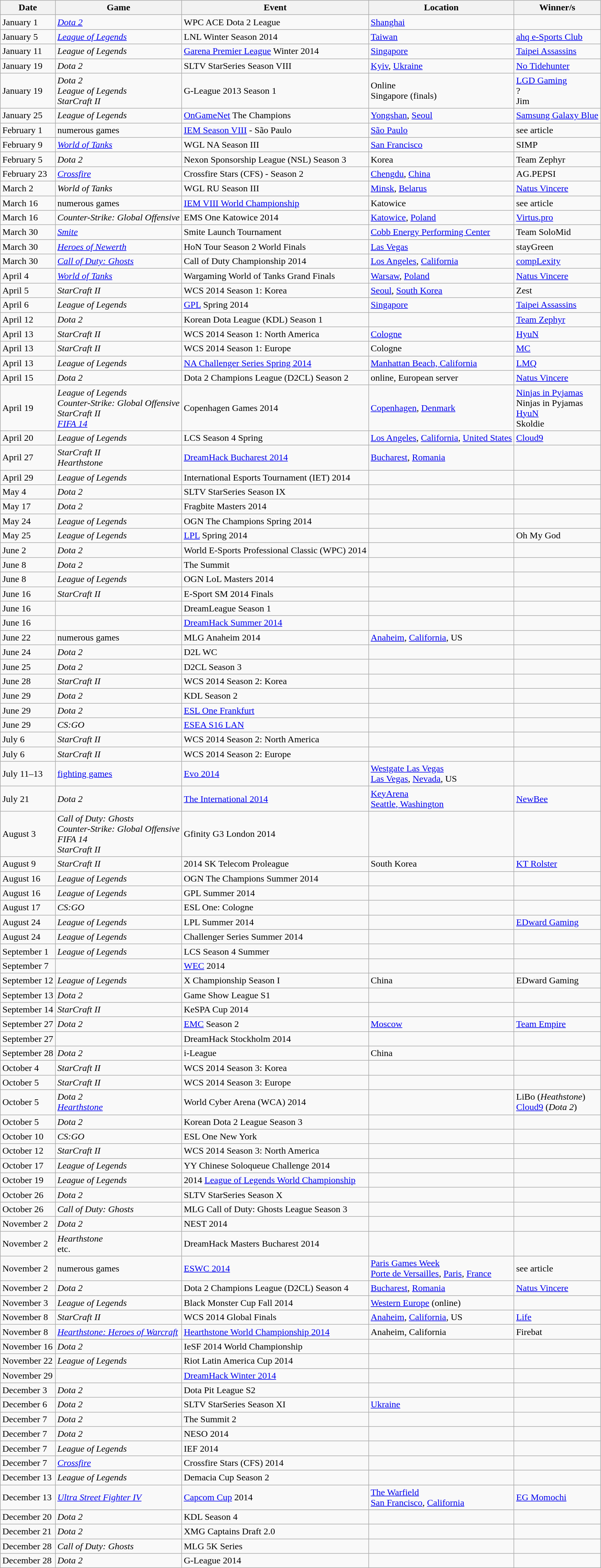<table class="wikitable sortable">
<tr>
<th>Date</th>
<th>Game</th>
<th>Event</th>
<th>Location</th>
<th>Winner/s</th>
</tr>
<tr>
<td>January 1</td>
<td><em><a href='#'>Dota 2</a></em></td>
<td>WPC ACE Dota 2 League</td>
<td><a href='#'>Shanghai</a></td>
<td></td>
</tr>
<tr>
<td>January 5</td>
<td><em><a href='#'>League of Legends</a></em></td>
<td>LNL Winter Season 2014</td>
<td><a href='#'>Taiwan</a></td>
<td><a href='#'>ahq e-Sports Club</a></td>
</tr>
<tr>
<td>January 11</td>
<td><em>League of Legends</em></td>
<td><a href='#'>Garena Premier League</a> Winter 2014</td>
<td><a href='#'>Singapore</a></td>
<td><a href='#'>Taipei Assassins</a></td>
</tr>
<tr>
<td>January 19</td>
<td><em>Dota 2</em></td>
<td>SLTV StarSeries Season VIII</td>
<td><a href='#'>Kyiv</a>, <a href='#'>Ukraine</a></td>
<td><a href='#'>No Tidehunter</a></td>
</tr>
<tr>
<td>January 19</td>
<td><em>Dota 2</em> <br> <em>League of Legends</em> <br> <em>StarCraft II</em></td>
<td>G-League 2013 Season 1</td>
<td>Online <br> Singapore (finals)</td>
<td><a href='#'>LGD Gaming</a> <br> ? <br> Jim</td>
</tr>
<tr>
<td>January 25</td>
<td><em>League of Legends</em></td>
<td><a href='#'>OnGameNet</a> The Champions</td>
<td><a href='#'>Yongshan</a>, <a href='#'>Seoul</a></td>
<td><a href='#'>Samsung Galaxy Blue</a></td>
</tr>
<tr>
<td>February 1</td>
<td>numerous games</td>
<td><a href='#'>IEM Season VIII</a> - São Paulo</td>
<td><a href='#'>São Paulo</a></td>
<td>see article</td>
</tr>
<tr>
<td>February 9</td>
<td><em><a href='#'>World of Tanks</a></em></td>
<td>WGL NA Season III</td>
<td><a href='#'>San Francisco</a></td>
<td>SIMP</td>
</tr>
<tr>
<td>February 5</td>
<td><em>Dota 2</em></td>
<td>Nexon Sponsorship League (NSL) Season 3</td>
<td>Korea</td>
<td>Team Zephyr</td>
</tr>
<tr>
<td>February 23</td>
<td><em><a href='#'>Crossfire</a></em></td>
<td>Crossfire Stars (CFS) - Season 2</td>
<td><a href='#'>Chengdu</a>, <a href='#'>China</a></td>
<td>AG.PEPSI</td>
</tr>
<tr>
<td>March 2</td>
<td><em>World of Tanks</em></td>
<td>WGL RU Season III</td>
<td><a href='#'>Minsk</a>, <a href='#'>Belarus</a></td>
<td><a href='#'>Natus Vincere</a></td>
</tr>
<tr>
<td>March 16</td>
<td>numerous games</td>
<td><a href='#'>IEM VIII World Championship</a></td>
<td>Katowice</td>
<td>see article</td>
</tr>
<tr>
<td>March 16</td>
<td><em>Counter-Strike: Global Offensive</em></td>
<td>EMS One Katowice 2014</td>
<td><a href='#'>Katowice</a>, <a href='#'>Poland</a></td>
<td><a href='#'>Virtus.pro</a></td>
</tr>
<tr>
<td>March 30</td>
<td><em><a href='#'>Smite</a></em></td>
<td>Smite Launch Tournament</td>
<td><a href='#'>Cobb Energy Performing Center</a></td>
<td>Team SoloMid</td>
</tr>
<tr>
<td>March 30</td>
<td><em><a href='#'>Heroes of Newerth</a></em></td>
<td>HoN Tour Season 2 World Finals</td>
<td><a href='#'>Las Vegas</a></td>
<td>stayGreen</td>
</tr>
<tr>
<td>March 30</td>
<td><em><a href='#'>Call of Duty: Ghosts</a></em></td>
<td>Call of Duty Championship 2014</td>
<td><a href='#'>Los Angeles</a>, <a href='#'>California</a></td>
<td><a href='#'>compLexity</a></td>
</tr>
<tr>
<td>April 4</td>
<td><em><a href='#'>World of Tanks</a></em></td>
<td>Wargaming World of Tanks Grand Finals</td>
<td><a href='#'>Warsaw</a>, <a href='#'>Poland</a></td>
<td><a href='#'>Natus Vincere</a></td>
</tr>
<tr>
<td>April 5</td>
<td><em>StarCraft II</em></td>
<td>WCS 2014 Season 1: Korea</td>
<td><a href='#'>Seoul</a>, <a href='#'>South Korea</a></td>
<td>Zest</td>
</tr>
<tr>
<td>April 6</td>
<td><em>League of Legends</em></td>
<td><a href='#'>GPL</a> Spring 2014</td>
<td><a href='#'>Singapore</a></td>
<td><a href='#'>Taipei Assassins</a></td>
</tr>
<tr>
<td>April 12</td>
<td><em>Dota 2</em></td>
<td>Korean Dota League (KDL) Season 1</td>
<td></td>
<td><a href='#'>Team Zephyr</a></td>
</tr>
<tr>
<td>April 13</td>
<td><em>StarCraft II</em></td>
<td>WCS 2014 Season 1: North America</td>
<td><a href='#'>Cologne</a></td>
<td><a href='#'>HyuN</a></td>
</tr>
<tr>
<td>April 13</td>
<td><em>StarCraft II</em></td>
<td>WCS 2014 Season 1: Europe</td>
<td>Cologne</td>
<td><a href='#'>MC</a></td>
</tr>
<tr>
<td>April 13</td>
<td><em>League of Legends</em></td>
<td><a href='#'>NA Challenger Series Spring 2014</a></td>
<td><a href='#'>Manhattan Beach, California</a></td>
<td><a href='#'>LMQ</a></td>
</tr>
<tr>
<td>April 15</td>
<td><em>Dota 2</em></td>
<td>Dota 2 Champions League (D2CL) Season 2</td>
<td>online, European server</td>
<td><a href='#'>Natus Vincere</a></td>
</tr>
<tr>
<td>April 19</td>
<td><em>League of Legends</em> <br> <em>Counter-Strike: Global Offensive</em> <br> <em>StarCraft II</em><br> <em><a href='#'>FIFA 14</a></em></td>
<td>Copenhagen Games 2014</td>
<td><a href='#'>Copenhagen</a>, <a href='#'>Denmark</a></td>
<td><a href='#'>Ninjas in Pyjamas</a> <br> Ninjas in Pyjamas <br> <a href='#'>HyuN</a> <br>  Skoldie <br></td>
</tr>
<tr>
<td>April 20</td>
<td><em>League of Legends</em></td>
<td>LCS Season 4 Spring</td>
<td><a href='#'>Los Angeles</a>, <a href='#'>California</a>, <a href='#'>United States</a></td>
<td><a href='#'>Cloud9</a></td>
</tr>
<tr>
<td>April 27</td>
<td><em>StarCraft II</em> <br> <em>Hearthstone</em></td>
<td><a href='#'>DreamHack Bucharest 2014</a></td>
<td><a href='#'>Bucharest</a>, <a href='#'>Romania</a></td>
<td></td>
</tr>
<tr>
<td>April 29</td>
<td><em>League of Legends</em></td>
<td>International Esports Tournament (IET) 2014</td>
<td></td>
<td></td>
</tr>
<tr>
<td>May 4</td>
<td><em>Dota 2</em></td>
<td>SLTV StarSeries Season IX</td>
<td></td>
<td></td>
</tr>
<tr>
<td>May 17</td>
<td><em>Dota 2</em></td>
<td>Fragbite Masters 2014</td>
<td></td>
<td></td>
</tr>
<tr>
<td>May 24</td>
<td><em>League of Legends</em></td>
<td>OGN The Champions Spring 2014</td>
<td></td>
<td></td>
</tr>
<tr>
<td>May 25</td>
<td><em>League of Legends</em></td>
<td><a href='#'>LPL</a> Spring 2014</td>
<td></td>
<td>Oh My God</td>
</tr>
<tr>
<td>June 2</td>
<td><em>Dota 2</em></td>
<td>World E-Sports Professional Classic (WPC) 2014</td>
<td></td>
<td></td>
</tr>
<tr>
<td>June 8</td>
<td><em>Dota 2</em></td>
<td>The Summit</td>
<td></td>
<td></td>
</tr>
<tr>
<td>June 8</td>
<td><em>League of Legends</em></td>
<td>OGN LoL Masters 2014</td>
<td></td>
<td></td>
</tr>
<tr>
<td>June 16</td>
<td><em>StarCraft II</em></td>
<td>E-Sport SM 2014 Finals</td>
<td></td>
<td></td>
</tr>
<tr>
<td>June 16</td>
<td></td>
<td>DreamLeague Season 1</td>
<td></td>
<td></td>
</tr>
<tr>
<td>June 16</td>
<td></td>
<td><a href='#'>DreamHack Summer 2014</a></td>
<td></td>
<td></td>
</tr>
<tr>
<td>June 22</td>
<td>numerous games</td>
<td>MLG Anaheim 2014</td>
<td><a href='#'>Anaheim</a>, <a href='#'>California</a>, US</td>
<td></td>
</tr>
<tr>
<td>June 24</td>
<td><em>Dota 2</em></td>
<td>D2L WC</td>
<td></td>
<td></td>
</tr>
<tr>
<td>June 25</td>
<td><em>Dota 2</em></td>
<td>D2CL Season 3</td>
<td></td>
<td></td>
</tr>
<tr>
<td>June 28</td>
<td><em>StarCraft II</em></td>
<td>WCS 2014 Season 2: Korea</td>
<td></td>
<td></td>
</tr>
<tr>
<td>June 29</td>
<td><em>Dota 2</em></td>
<td>KDL Season 2</td>
<td></td>
<td></td>
</tr>
<tr>
<td>June 29</td>
<td><em>Dota 2</em></td>
<td><a href='#'>ESL One Frankfurt</a></td>
<td></td>
<td></td>
</tr>
<tr>
<td>June 29</td>
<td><em>CS:GO</em></td>
<td><a href='#'>ESEA S16 LAN</a></td>
<td></td>
<td></td>
</tr>
<tr>
<td>July 6</td>
<td><em>StarCraft II</em></td>
<td>WCS 2014 Season 2: North America</td>
<td></td>
<td></td>
</tr>
<tr>
<td>July 6</td>
<td><em>StarCraft II</em></td>
<td>WCS 2014 Season 2: Europe</td>
<td></td>
<td></td>
</tr>
<tr>
<td>July 11–13</td>
<td><a href='#'>fighting games</a></td>
<td><a href='#'>Evo 2014</a></td>
<td><a href='#'>Westgate Las Vegas</a><br><a href='#'>Las Vegas</a>, <a href='#'>Nevada</a>, US</td>
<td></td>
</tr>
<tr>
<td>July 21</td>
<td><em>Dota 2</em></td>
<td><a href='#'>The International 2014</a></td>
<td><a href='#'>KeyArena</a> <br> <a href='#'>Seattle, Washington</a></td>
<td><a href='#'>NewBee</a></td>
</tr>
<tr>
<td>August 3</td>
<td><em>Call of Duty: Ghosts</em> <br> <em>Counter-Strike: Global Offensive</em> <br> <em>FIFA 14</em> <br> <em>StarCraft II</em></td>
<td>Gfinity G3 London 2014</td>
<td></td>
<td></td>
</tr>
<tr>
<td>August 9</td>
<td><em>StarCraft II</em></td>
<td>2014 SK Telecom Proleague</td>
<td>South Korea</td>
<td><a href='#'>KT Rolster</a></td>
</tr>
<tr>
<td>August 16</td>
<td><em>League of Legends</em></td>
<td>OGN The Champions Summer 2014</td>
<td></td>
<td></td>
</tr>
<tr>
<td>August 16</td>
<td><em>League of Legends</em></td>
<td>GPL Summer 2014</td>
<td></td>
<td></td>
</tr>
<tr>
<td>August 17</td>
<td><em>CS:GO</em></td>
<td>ESL One: Cologne</td>
<td></td>
<td></td>
</tr>
<tr>
<td>August 24</td>
<td><em>League of Legends</em></td>
<td>LPL Summer 2014</td>
<td></td>
<td><a href='#'>EDward Gaming</a></td>
</tr>
<tr>
<td>August 24</td>
<td><em>League of Legends</em></td>
<td>Challenger Series Summer 2014</td>
<td></td>
<td></td>
</tr>
<tr>
<td>September 1</td>
<td><em>League of Legends</em></td>
<td>LCS Season 4 Summer</td>
<td></td>
<td></td>
</tr>
<tr>
<td>September 7</td>
<td></td>
<td><a href='#'>WEC</a> 2014</td>
<td></td>
<td></td>
</tr>
<tr>
<td>September 12</td>
<td><em>League of Legends</em></td>
<td>X Championship Season I</td>
<td>China</td>
<td>EDward Gaming</td>
</tr>
<tr>
<td>September 13</td>
<td><em>Dota 2</em></td>
<td>Game Show League S1</td>
<td></td>
<td></td>
</tr>
<tr>
<td>September 14</td>
<td><em>StarCraft II</em></td>
<td>KeSPA Cup 2014</td>
<td></td>
<td></td>
</tr>
<tr>
<td>September 27</td>
<td><em>Dota 2</em></td>
<td><a href='#'>EMC</a> Season 2</td>
<td><a href='#'>Moscow</a></td>
<td><a href='#'>Team Empire</a></td>
</tr>
<tr>
<td>September 27</td>
<td></td>
<td>DreamHack Stockholm 2014</td>
<td></td>
<td></td>
</tr>
<tr>
<td>September 28</td>
<td><em>Dota 2</em></td>
<td>i-League</td>
<td>China</td>
<td></td>
</tr>
<tr>
<td>October 4</td>
<td><em>StarCraft II</em></td>
<td>WCS 2014 Season 3: Korea</td>
<td></td>
<td></td>
</tr>
<tr>
<td>October 5</td>
<td><em>StarCraft II</em></td>
<td>WCS 2014 Season 3: Europe</td>
<td></td>
<td></td>
</tr>
<tr>
<td>October 5</td>
<td><em>Dota 2</em> <br> <em><a href='#'>Hearthstone</a></em></td>
<td>World Cyber Arena (WCA) 2014</td>
<td></td>
<td>LiBo (<em>Heathstone</em>) <br> <a href='#'>Cloud9</a> (<em>Dota 2</em>)</td>
</tr>
<tr>
<td>October 5</td>
<td><em>Dota 2</em></td>
<td>Korean Dota 2 League Season 3</td>
<td></td>
<td></td>
</tr>
<tr>
<td>October 10</td>
<td><em>CS:GO</em></td>
<td>ESL One New York</td>
<td></td>
<td></td>
</tr>
<tr>
<td>October 12</td>
<td><em>StarCraft II</em></td>
<td>WCS 2014 Season 3: North America</td>
<td></td>
<td></td>
</tr>
<tr>
<td>October 17</td>
<td><em>League of Legends</em></td>
<td>YY Chinese Soloqueue Challenge 2014</td>
<td></td>
<td></td>
</tr>
<tr>
<td>October 19</td>
<td><em>League of Legends</em></td>
<td>2014 <a href='#'>League of Legends World Championship</a></td>
<td></td>
<td></td>
</tr>
<tr>
<td>October 26</td>
<td><em>Dota 2</em></td>
<td>SLTV StarSeries Season X</td>
<td></td>
<td></td>
</tr>
<tr>
<td>October 26</td>
<td><em>Call of Duty: Ghosts</em></td>
<td>MLG Call of Duty: Ghosts League Season 3</td>
<td></td>
<td></td>
</tr>
<tr>
<td>November 2</td>
<td><em>Dota 2</em></td>
<td>NEST 2014</td>
<td></td>
<td></td>
</tr>
<tr>
<td>November 2</td>
<td><em>Hearthstone</em> <br> etc.</td>
<td>DreamHack Masters Bucharest 2014</td>
<td></td>
<td></td>
</tr>
<tr>
<td>November 2</td>
<td>numerous games</td>
<td><a href='#'>ESWC 2014</a></td>
<td><a href='#'>Paris Games Week</a> <br> <a href='#'>Porte de Versailles</a>, <a href='#'>Paris</a>, <a href='#'>France</a></td>
<td>see article</td>
</tr>
<tr>
<td>November 2</td>
<td><em>Dota 2</em></td>
<td>Dota 2 Champions League (D2CL) Season 4</td>
<td><a href='#'>Bucharest</a>, <a href='#'>Romania</a></td>
<td><a href='#'>Natus Vincere</a></td>
</tr>
<tr>
<td>November 3</td>
<td><em>League of Legends</em></td>
<td>Black Monster Cup Fall 2014</td>
<td><a href='#'>Western Europe</a> (online)</td>
<td></td>
</tr>
<tr>
<td>November 8</td>
<td><em>StarCraft II</em></td>
<td>WCS 2014 Global Finals</td>
<td><a href='#'>Anaheim</a>, <a href='#'>California</a>, US</td>
<td><a href='#'>Life</a></td>
</tr>
<tr>
<td>November 8</td>
<td><em><a href='#'>Hearthstone: Heroes of Warcraft</a></em></td>
<td><a href='#'>Hearthstone World Championship 2014</a></td>
<td>Anaheim, California</td>
<td>Firebat</td>
</tr>
<tr>
<td>November 16</td>
<td><em>Dota 2</em></td>
<td>IeSF 2014 World Championship</td>
<td></td>
<td></td>
</tr>
<tr>
<td>November 22</td>
<td><em>League of Legends</em></td>
<td>Riot Latin America Cup 2014</td>
<td></td>
<td></td>
</tr>
<tr>
<td>November 29</td>
<td></td>
<td><a href='#'>DreamHack Winter 2014</a></td>
<td></td>
<td></td>
</tr>
<tr>
<td>December 3</td>
<td><em>Dota 2</em></td>
<td>Dota Pit League S2</td>
<td></td>
<td></td>
</tr>
<tr>
<td>December 6</td>
<td><em>Dota 2</em></td>
<td>SLTV StarSeries Season XI</td>
<td><a href='#'>Ukraine</a></td>
<td></td>
</tr>
<tr>
<td>December 7</td>
<td><em>Dota 2</em></td>
<td>The Summit 2</td>
<td></td>
<td></td>
</tr>
<tr>
<td>December 7</td>
<td><em>Dota 2</em></td>
<td>NESO 2014</td>
<td></td>
<td></td>
</tr>
<tr>
<td>December 7</td>
<td><em>League of Legends</em></td>
<td>IEF 2014</td>
<td></td>
<td></td>
</tr>
<tr>
<td>December 7</td>
<td><em><a href='#'>Crossfire</a></em></td>
<td>Crossfire Stars (CFS) 2014</td>
<td></td>
<td></td>
</tr>
<tr>
<td>December 13</td>
<td><em>League of Legends</em></td>
<td>Demacia Cup Season 2</td>
<td></td>
<td></td>
</tr>
<tr>
<td>December 13</td>
<td><em><a href='#'>Ultra Street Fighter IV</a></em></td>
<td><a href='#'>Capcom Cup</a> 2014</td>
<td><a href='#'>The Warfield</a><br><a href='#'>San Francisco</a>, <a href='#'>California</a></td>
<td><a href='#'>EG Momochi</a></td>
</tr>
<tr>
<td>December 20</td>
<td><em>Dota 2</em></td>
<td>KDL Season 4</td>
<td></td>
<td></td>
</tr>
<tr>
<td>December 21</td>
<td><em>Dota 2</em></td>
<td>XMG Captains Draft 2.0</td>
<td></td>
<td></td>
</tr>
<tr>
<td>December 28</td>
<td><em>Call of Duty: Ghosts</em></td>
<td>MLG 5K Series</td>
<td></td>
<td></td>
</tr>
<tr>
<td>December 28</td>
<td><em>Dota 2</em></td>
<td>G-League 2014</td>
<td></td>
<td></td>
</tr>
</table>
